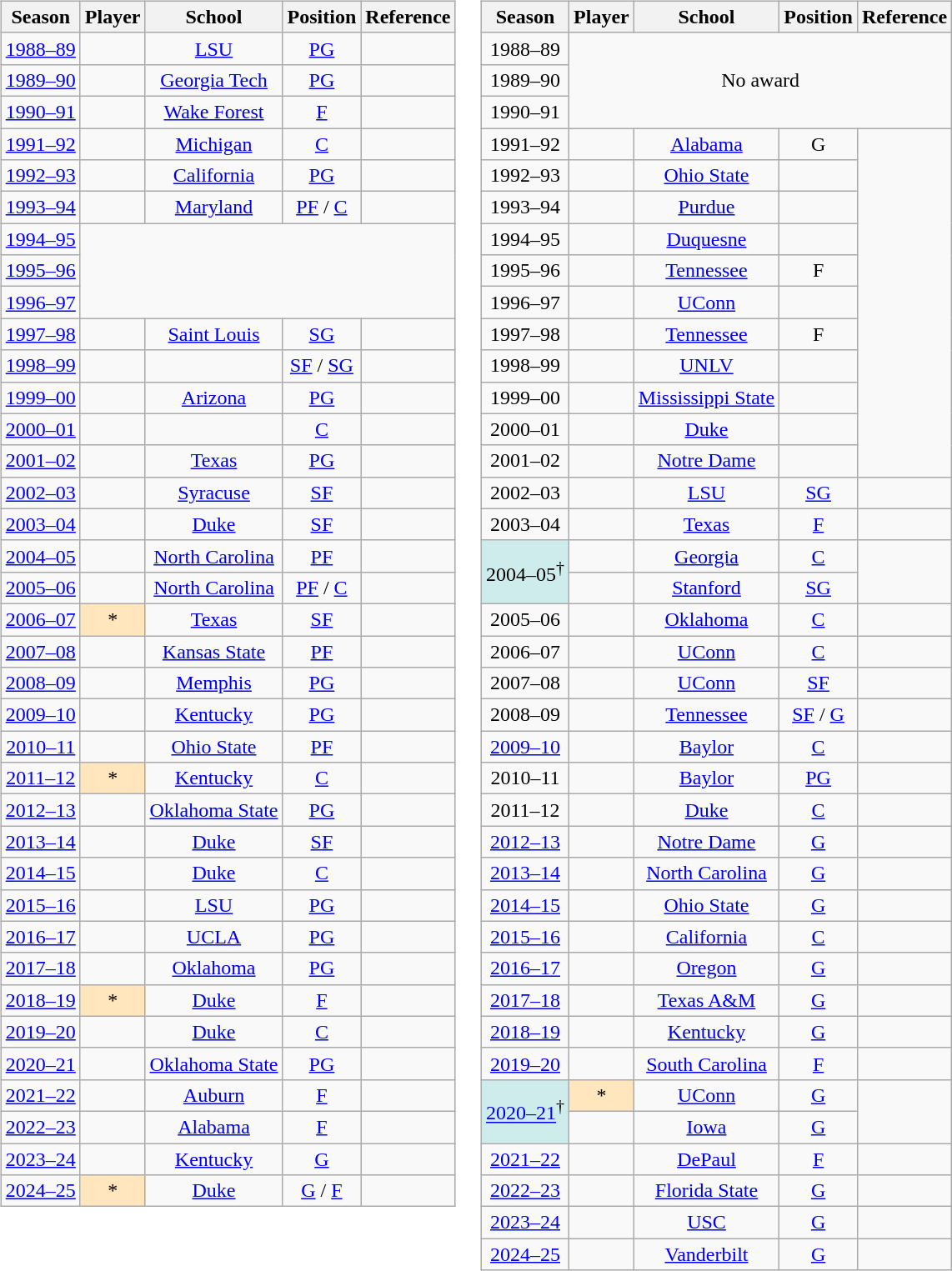<table>
<tr valign="top">
<td><br><table class="wikitable sortable" style="margin-left:auto;margin-right:auto">
<tr>
<th>Season</th>
<th>Player</th>
<th>School</th>
<th>Position</th>
<th class="unsortable">Reference</th>
</tr>
<tr align=center>
<td><a href='#'>1988–89</a></td>
<td></td>
<td><a href='#'>LSU</a></td>
<td><a href='#'>PG</a></td>
<td></td>
</tr>
<tr align=center>
<td><a href='#'>1989–90</a></td>
<td></td>
<td><a href='#'>Georgia Tech</a></td>
<td><a href='#'>PG</a></td>
<td></td>
</tr>
<tr align=center>
<td><a href='#'>1990–91</a></td>
<td></td>
<td><a href='#'>Wake Forest</a></td>
<td><a href='#'>F</a></td>
<td></td>
</tr>
<tr align=center>
<td><a href='#'>1991–92</a></td>
<td></td>
<td><a href='#'>Michigan</a></td>
<td><a href='#'>C</a></td>
<td></td>
</tr>
<tr align=center>
<td><a href='#'>1992–93</a></td>
<td></td>
<td><a href='#'>California</a></td>
<td><a href='#'>PG</a></td>
<td></td>
</tr>
<tr align=center>
<td><a href='#'>1993–94</a></td>
<td></td>
<td><a href='#'>Maryland</a></td>
<td><a href='#'>PF</a> / <a href='#'>C</a></td>
<td></td>
</tr>
<tr align=center>
<td><a href='#'>1994–95</a></td>
<td colspan=4 rowspan=3></td>
</tr>
<tr align=center>
<td><a href='#'>1995–96</a></td>
</tr>
<tr align=center>
<td><a href='#'>1996–97</a></td>
</tr>
<tr align=center>
<td><a href='#'>1997–98</a></td>
<td></td>
<td><a href='#'>Saint Louis</a></td>
<td><a href='#'>SG</a></td>
<td></td>
</tr>
<tr align=center>
<td><a href='#'>1998–99</a></td>
<td></td>
<td></td>
<td><a href='#'>SF</a> / <a href='#'>SG</a></td>
<td></td>
</tr>
<tr align=center>
<td><a href='#'>1999–00</a></td>
<td></td>
<td><a href='#'>Arizona</a></td>
<td><a href='#'>PG</a></td>
<td></td>
</tr>
<tr align=center>
<td><a href='#'>2000–01</a></td>
<td></td>
<td></td>
<td><a href='#'>C</a></td>
<td></td>
</tr>
<tr align=center>
<td><a href='#'>2001–02</a></td>
<td></td>
<td><a href='#'>Texas</a></td>
<td><a href='#'>PG</a></td>
<td></td>
</tr>
<tr align=center>
<td><a href='#'>2002–03</a></td>
<td></td>
<td><a href='#'>Syracuse</a></td>
<td><a href='#'>SF</a></td>
<td></td>
</tr>
<tr align=center>
<td><a href='#'>2003–04</a></td>
<td></td>
<td><a href='#'>Duke</a></td>
<td><a href='#'>SF</a></td>
<td></td>
</tr>
<tr align=center>
<td><a href='#'>2004–05</a></td>
<td></td>
<td><a href='#'>North Carolina</a></td>
<td><a href='#'>PF</a></td>
<td></td>
</tr>
<tr align=center>
<td><a href='#'>2005–06</a></td>
<td></td>
<td><a href='#'>North Carolina</a></td>
<td><a href='#'>PF</a> / <a href='#'>C</a></td>
<td></td>
</tr>
<tr align=center>
<td><a href='#'>2006–07</a></td>
<td style="background:#ffe6bd;">*</td>
<td><a href='#'>Texas</a></td>
<td><a href='#'>SF</a></td>
<td></td>
</tr>
<tr align=center>
<td><a href='#'>2007–08</a></td>
<td></td>
<td><a href='#'>Kansas State</a></td>
<td><a href='#'>PF</a></td>
<td></td>
</tr>
<tr align=center>
<td><a href='#'>2008–09</a></td>
<td></td>
<td><a href='#'>Memphis</a></td>
<td><a href='#'>PG</a></td>
<td></td>
</tr>
<tr align=center>
<td><a href='#'>2009–10</a></td>
<td></td>
<td><a href='#'>Kentucky</a></td>
<td><a href='#'>PG</a></td>
<td></td>
</tr>
<tr align=center>
<td><a href='#'>2010–11</a></td>
<td></td>
<td><a href='#'>Ohio State</a></td>
<td><a href='#'>PF</a></td>
<td></td>
</tr>
<tr align=center>
<td><a href='#'>2011–12</a></td>
<td style="background:#ffe6bd;">*</td>
<td><a href='#'>Kentucky</a></td>
<td><a href='#'>C</a></td>
<td></td>
</tr>
<tr align=center>
<td><a href='#'>2012–13</a></td>
<td></td>
<td><a href='#'>Oklahoma State</a></td>
<td><a href='#'>PG</a></td>
<td></td>
</tr>
<tr align=center>
<td><a href='#'>2013–14</a></td>
<td></td>
<td><a href='#'>Duke</a></td>
<td><a href='#'>SF</a></td>
<td></td>
</tr>
<tr align=center>
<td><a href='#'>2014–15</a></td>
<td></td>
<td><a href='#'>Duke</a></td>
<td><a href='#'>C</a></td>
<td></td>
</tr>
<tr align=center>
<td><a href='#'>2015–16</a></td>
<td></td>
<td><a href='#'>LSU</a></td>
<td><a href='#'>PG</a></td>
<td></td>
</tr>
<tr align=center>
<td><a href='#'>2016–17</a></td>
<td></td>
<td><a href='#'>UCLA</a></td>
<td><a href='#'>PG</a></td>
<td></td>
</tr>
<tr align=center>
<td><a href='#'>2017–18</a></td>
<td></td>
<td><a href='#'>Oklahoma</a></td>
<td><a href='#'>PG</a></td>
<td></td>
</tr>
<tr align=center>
<td><a href='#'>2018–19</a></td>
<td style="background:#ffe6bd;">*</td>
<td><a href='#'>Duke</a></td>
<td><a href='#'>F</a></td>
<td></td>
</tr>
<tr align=center>
<td><a href='#'>2019–20</a></td>
<td></td>
<td><a href='#'>Duke</a></td>
<td><a href='#'>C</a></td>
<td></td>
</tr>
<tr align=center>
<td><a href='#'>2020–21</a></td>
<td></td>
<td><a href='#'>Oklahoma State</a></td>
<td><a href='#'>PG</a></td>
<td></td>
</tr>
<tr align=center>
<td><a href='#'>2021–22</a></td>
<td></td>
<td><a href='#'>Auburn</a></td>
<td><a href='#'>F</a></td>
<td></td>
</tr>
<tr align=center>
<td><a href='#'>2022–23</a></td>
<td></td>
<td><a href='#'>Alabama</a></td>
<td><a href='#'>F</a></td>
<td></td>
</tr>
<tr align=center>
<td><a href='#'>2023–24</a></td>
<td></td>
<td><a href='#'>Kentucky</a></td>
<td><a href='#'>G</a></td>
<td></td>
</tr>
<tr align=center>
<td><a href='#'>2024–25</a></td>
<td style="background:#ffe6bd;">*</td>
<td><a href='#'>Duke</a></td>
<td><a href='#'>G</a> / <a href='#'>F</a></td>
<td></td>
</tr>
</table>
</td>
<td></td>
<td></td>
<td></td>
<td></td>
<td><br><table class="wikitable sortable" style="margin-left:auto;margin-right:auto">
<tr>
<th>Season</th>
<th>Player</th>
<th>School</th>
<th>Position</th>
<th class="unsortable">Reference</th>
</tr>
<tr align=center>
<td>1988–89</td>
<td colspan="4" rowspan="3">No award</td>
</tr>
<tr align=center>
<td>1989–90</td>
</tr>
<tr align=center>
<td>1990–91</td>
</tr>
<tr align=center>
<td>1991–92</td>
<td></td>
<td><a href='#'>Alabama</a></td>
<td>G</td>
<td rowspan="11"></td>
</tr>
<tr align=center>
<td>1992–93</td>
<td></td>
<td><a href='#'>Ohio State</a></td>
<td></td>
</tr>
<tr align=center>
<td>1993–94</td>
<td></td>
<td><a href='#'>Purdue</a></td>
<td></td>
</tr>
<tr align=center>
<td>1994–95</td>
<td></td>
<td><a href='#'>Duquesne</a></td>
<td></td>
</tr>
<tr align=center>
<td>1995–96</td>
<td></td>
<td><a href='#'>Tennessee</a></td>
<td>F</td>
</tr>
<tr align=center>
<td>1996–97</td>
<td></td>
<td><a href='#'>UConn</a></td>
<td></td>
</tr>
<tr align=center>
<td>1997–98</td>
<td></td>
<td><a href='#'>Tennessee</a></td>
<td>F</td>
</tr>
<tr align=center>
<td>1998–99</td>
<td></td>
<td><a href='#'>UNLV</a></td>
<td></td>
</tr>
<tr align=center>
<td>1999–00</td>
<td></td>
<td><a href='#'>Mississippi State</a></td>
<td></td>
</tr>
<tr align=center>
<td>2000–01</td>
<td></td>
<td><a href='#'>Duke</a></td>
<td></td>
</tr>
<tr align=center>
<td>2001–02</td>
<td></td>
<td><a href='#'>Notre Dame</a></td>
<td></td>
</tr>
<tr align=center>
<td>2002–03</td>
<td></td>
<td><a href='#'>LSU</a></td>
<td><a href='#'>SG</a></td>
<td></td>
</tr>
<tr align=center>
<td>2003–04</td>
<td></td>
<td><a href='#'>Texas</a></td>
<td><a href='#'>F</a></td>
<td></td>
</tr>
<tr align=center>
<td bgcolor=#cfecec rowspan=2>2004–05<sup>†</sup></td>
<td></td>
<td><a href='#'>Georgia</a></td>
<td><a href='#'>C</a></td>
<td rowspan=2></td>
</tr>
<tr align=center>
<td></td>
<td><a href='#'>Stanford</a></td>
<td><a href='#'>SG</a></td>
</tr>
<tr align=center>
<td>2005–06</td>
<td></td>
<td><a href='#'>Oklahoma</a></td>
<td><a href='#'>C</a></td>
<td></td>
</tr>
<tr align=center>
<td>2006–07</td>
<td></td>
<td><a href='#'>UConn</a></td>
<td><a href='#'>C</a></td>
<td></td>
</tr>
<tr align=center>
<td>2007–08</td>
<td></td>
<td><a href='#'>UConn</a></td>
<td><a href='#'>SF</a></td>
<td></td>
</tr>
<tr align=center>
<td>2008–09</td>
<td></td>
<td><a href='#'>Tennessee</a></td>
<td><a href='#'>SF</a> / <a href='#'>G</a></td>
<td></td>
</tr>
<tr align=center>
<td><a href='#'>2009–10</a></td>
<td></td>
<td><a href='#'>Baylor</a></td>
<td><a href='#'>C</a></td>
<td></td>
</tr>
<tr align=center>
<td>2010–11</td>
<td></td>
<td><a href='#'>Baylor</a></td>
<td><a href='#'>PG</a></td>
<td></td>
</tr>
<tr align=center>
<td>2011–12</td>
<td></td>
<td><a href='#'>Duke</a></td>
<td><a href='#'>C</a></td>
<td></td>
</tr>
<tr align=center>
<td><a href='#'>2012–13</a></td>
<td></td>
<td><a href='#'>Notre Dame</a></td>
<td><a href='#'>G</a></td>
<td></td>
</tr>
<tr align=center>
<td><a href='#'>2013–14</a></td>
<td></td>
<td><a href='#'>North Carolina</a></td>
<td><a href='#'>G</a></td>
<td></td>
</tr>
<tr align=center>
<td><a href='#'>2014–15</a></td>
<td></td>
<td><a href='#'>Ohio State</a></td>
<td><a href='#'>G</a></td>
<td></td>
</tr>
<tr align=center>
<td><a href='#'>2015–16</a></td>
<td></td>
<td><a href='#'>California</a></td>
<td><a href='#'>C</a></td>
<td></td>
</tr>
<tr align=center>
<td><a href='#'>2016–17</a></td>
<td></td>
<td><a href='#'>Oregon</a></td>
<td><a href='#'>G</a></td>
<td></td>
</tr>
<tr align=center>
<td><a href='#'>2017–18</a></td>
<td></td>
<td><a href='#'>Texas A&M</a></td>
<td><a href='#'>G</a></td>
<td></td>
</tr>
<tr align=center>
<td><a href='#'>2018–19</a></td>
<td></td>
<td><a href='#'>Kentucky</a></td>
<td><a href='#'>G</a></td>
<td></td>
</tr>
<tr align=center>
<td><a href='#'>2019–20</a></td>
<td></td>
<td><a href='#'>South Carolina</a></td>
<td><a href='#'>F</a></td>
<td></td>
</tr>
<tr align=center>
<td bgcolor=#cfecec rowspan=2><a href='#'>2020–21</a><sup>†</sup></td>
<td style="background:#ffe6bd;">*</td>
<td><a href='#'>UConn</a></td>
<td><a href='#'>G</a></td>
<td rowspan=2></td>
</tr>
<tr align=center>
<td></td>
<td><a href='#'>Iowa</a></td>
<td><a href='#'>G</a></td>
</tr>
<tr align=center>
<td><a href='#'>2021–22</a></td>
<td></td>
<td><a href='#'>DePaul</a></td>
<td><a href='#'>F</a></td>
<td></td>
</tr>
<tr align=center>
<td><a href='#'>2022–23</a></td>
<td></td>
<td><a href='#'>Florida State</a></td>
<td><a href='#'>G</a></td>
<td></td>
</tr>
<tr align=center>
<td><a href='#'>2023–24</a></td>
<td></td>
<td><a href='#'>USC</a></td>
<td><a href='#'>G</a></td>
<td></td>
</tr>
<tr align=center>
<td><a href='#'>2024–25</a></td>
<td></td>
<td><a href='#'>Vanderbilt</a></td>
<td><a href='#'>G</a></td>
<td></td>
</tr>
</table>
</td>
</tr>
</table>
